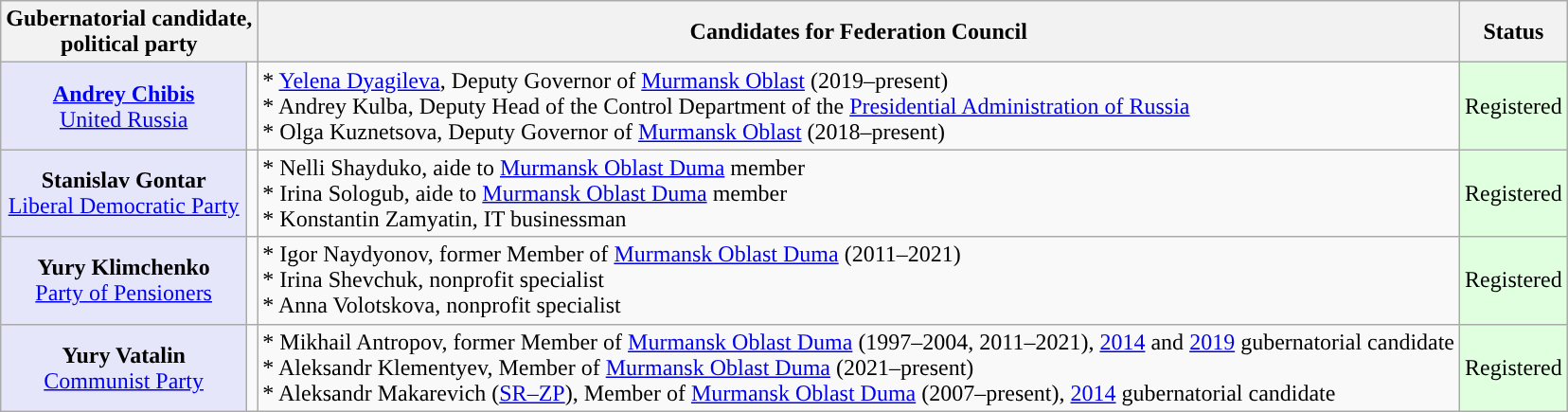<table class="wikitable" style="text-align:center;">
<tr>
<th colspan="2">Gubernatorial candidate,<br>political party</th>
<th>Candidates for Federation Council</th>
<th>Status</th>
</tr>
<tr>
<td style="background:lavender;"><strong><a href='#'>Andrey Chibis</a></strong><br><a href='#'>United Russia</a></td>
<td style="background-color:"></td>
<td align=left>* <a href='#'>Yelena Dyagileva</a>, Deputy Governor of <a href='#'>Murmansk Oblast</a> (2019–present)<br>* Andrey Kulba, Deputy Head of the Control Department of the <a href='#'>Presidential Administration of Russia</a><br>* Olga Kuznetsova, Deputy Governor of <a href='#'>Murmansk Oblast</a> (2018–present)</td>
<td bgcolor="#DFFFDF">Registered</td>
</tr>
<tr>
<td style="background:lavender;"><strong>Stanislav Gontar</strong><br><a href='#'>Liberal Democratic Party</a></td>
<td style="background-color:"></td>
<td align=left>* Nelli Shayduko, aide to <a href='#'>Murmansk Oblast Duma</a> member<br>* Irina Sologub, aide to <a href='#'>Murmansk Oblast Duma</a> member<br>* Konstantin Zamyatin, IT businessman</td>
<td bgcolor="#DFFFDF">Registered</td>
</tr>
<tr>
<td style="background:lavender;"><strong>Yury Klimchenko</strong><br><a href='#'>Party of Pensioners</a></td>
<td style="background-color:"></td>
<td align=left>* Igor Naydyonov, former Member of <a href='#'>Murmansk Oblast Duma</a> (2011–2021)<br>* Irina Shevchuk, nonprofit specialist<br>* Anna Volotskova, nonprofit specialist</td>
<td bgcolor="#DFFFDF">Registered</td>
</tr>
<tr>
<td style="background:lavender;"><strong>Yury Vatalin</strong><br><a href='#'>Communist Party</a></td>
<td style="background-color:"></td>
<td align=left>* Mikhail Antropov, former Member of <a href='#'>Murmansk Oblast Duma</a> (1997–2004, 2011–2021), <a href='#'>2014</a> and <a href='#'>2019</a> gubernatorial candidate<br>* Aleksandr Klementyev, Member of <a href='#'>Murmansk Oblast Duma</a> (2021–present)<br>* Aleksandr Makarevich (<a href='#'>SR–ZP</a>), Member of <a href='#'>Murmansk Oblast Duma</a> (2007–present), <a href='#'>2014</a> gubernatorial candidate</td>
<td bgcolor="#DFFFDF">Registered</td>
</tr>
</table>
